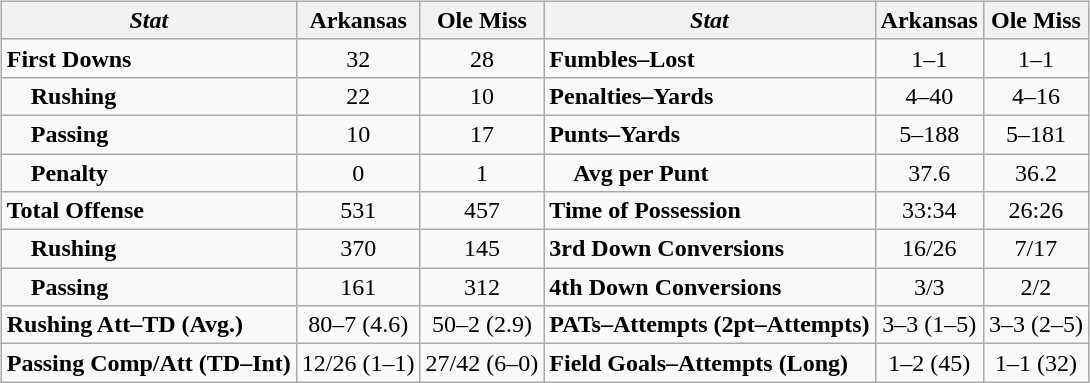<table>
<tr>
<td valign="top"><br><table class="wikitable" style="white-space:nowrap; text-align:center">
<tr>
<th><em>Stat</em></th>
<th style=>Arkansas</th>
<th style=>Ole Miss</th>
<th><em>Stat</em></th>
<th style=>Arkansas</th>
<th style=>Ole Miss</th>
</tr>
<tr>
<td style="text-align:left;"><strong>First Downs</strong></td>
<td>32</td>
<td>28</td>
<td style="text-align:left;"><strong>Fumbles–Lost</strong></td>
<td>1–1</td>
<td>1–1</td>
</tr>
<tr>
<td style="text-align:left;">    <strong>Rushing</strong></td>
<td>22</td>
<td>10</td>
<td style="text-align:left;"><strong>Penalties–Yards</strong></td>
<td>4–40</td>
<td>4–16</td>
</tr>
<tr>
<td style="text-align:left;">    <strong>Passing</strong></td>
<td>10</td>
<td>17</td>
<td style="text-align:left;"><strong>Punts–Yards</strong></td>
<td>5–188</td>
<td>5–181</td>
</tr>
<tr>
<td style="text-align:left;">    <strong>Penalty</strong></td>
<td>0</td>
<td>1</td>
<td style="text-align:left;">    <strong>Avg per Punt</strong></td>
<td>37.6</td>
<td>36.2</td>
</tr>
<tr>
<td style="text-align:left;"><strong>Total Offense</strong></td>
<td>531</td>
<td>457</td>
<td style="text-align:left;"><strong>Time of Possession</strong></td>
<td>33:34</td>
<td>26:26</td>
</tr>
<tr>
<td style="text-align:left;">    <strong>Rushing</strong></td>
<td>370</td>
<td>145</td>
<td style="text-align:left;"><strong>3rd Down Conversions</strong></td>
<td>16/26</td>
<td>7/17</td>
</tr>
<tr>
<td style="text-align:left;">    <strong>Passing</strong></td>
<td>161</td>
<td>312</td>
<td style="text-align:left;"><strong>4th Down Conversions</strong></td>
<td>3/3</td>
<td>2/2</td>
</tr>
<tr>
<td style="text-align:left;"><strong>Rushing Att–TD (Avg.)</strong></td>
<td>80–7 (4.6)</td>
<td>50–2 (2.9)</td>
<td style="text-align:left;"><strong>PATs–Attempts (2pt–Attempts)</strong></td>
<td>3–3 (1–5)</td>
<td>3–3 (2–5)</td>
</tr>
<tr>
<td style="text-align:left;"><strong>Passing Comp/Att (TD–Int)</strong></td>
<td>12/26 (1–1)</td>
<td>27/42 (6–0)</td>
<td style="text-align:left;"><strong>Field Goals–Attempts (Long)</strong></td>
<td>1–2 (45)</td>
<td>1–1 (32)</td>
</tr>
</table>
</td>
</tr>
</table>
